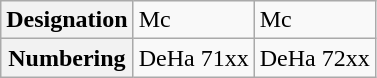<table class="wikitable">
<tr>
<th>Designation</th>
<td>Mc</td>
<td>Mc</td>
</tr>
<tr>
<th>Numbering</th>
<td>DeHa 71xx</td>
<td>DeHa 72xx</td>
</tr>
</table>
